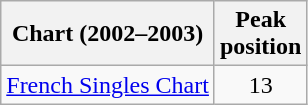<table class="wikitable">
<tr>
<th>Chart (2002–2003)</th>
<th>Peak<br>position</th>
</tr>
<tr>
<td><a href='#'>French Singles Chart</a></td>
<td align="center">13</td>
</tr>
</table>
